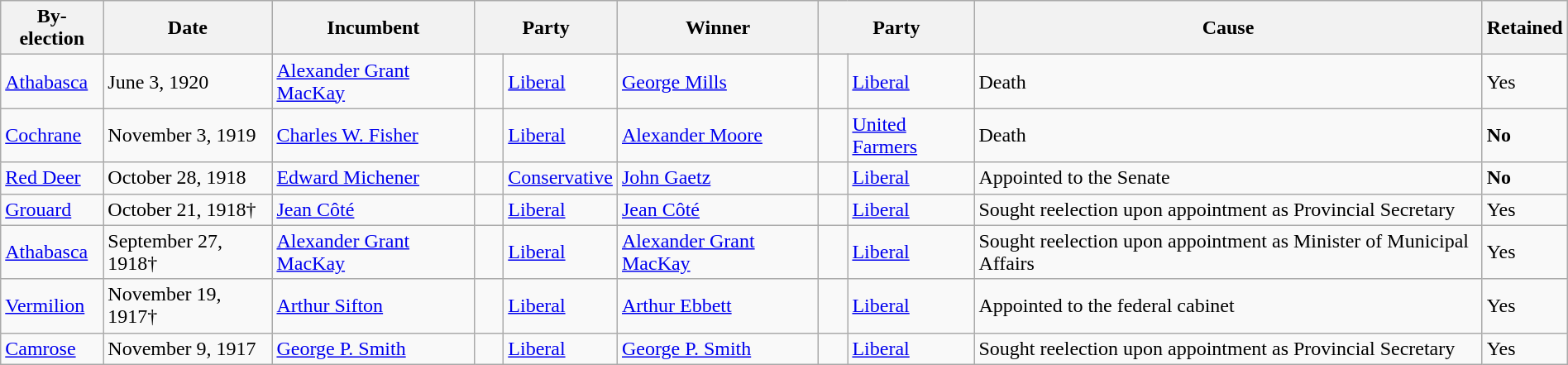<table class=wikitable style="width:100%">
<tr>
<th>By-election</th>
<th>Date</th>
<th>Incumbent</th>
<th colspan=2>Party</th>
<th>Winner</th>
<th colspan=2>Party</th>
<th>Cause</th>
<th>Retained</th>
</tr>
<tr>
<td><a href='#'>Athabasca</a></td>
<td>June 3, 1920</td>
<td><a href='#'>Alexander Grant MacKay</a></td>
<td>    </td>
<td><a href='#'>Liberal</a></td>
<td><a href='#'>George Mills</a></td>
<td>    </td>
<td><a href='#'>Liberal</a></td>
<td>Death</td>
<td>Yes</td>
</tr>
<tr>
<td><a href='#'>Cochrane</a></td>
<td>November 3, 1919</td>
<td><a href='#'>Charles W. Fisher</a></td>
<td>    </td>
<td><a href='#'>Liberal</a></td>
<td><a href='#'>Alexander Moore</a></td>
<td>    </td>
<td><a href='#'>United Farmers</a></td>
<td>Death</td>
<td><strong>No</strong></td>
</tr>
<tr>
<td><a href='#'>Red Deer</a></td>
<td>October 28, 1918</td>
<td><a href='#'>Edward Michener</a></td>
<td>    </td>
<td><a href='#'>Conservative</a></td>
<td><a href='#'>John Gaetz</a></td>
<td>    </td>
<td><a href='#'>Liberal</a></td>
<td>Appointed to the Senate</td>
<td><strong>No</strong></td>
</tr>
<tr>
<td><a href='#'>Grouard</a></td>
<td>October 21, 1918†</td>
<td><a href='#'>Jean Côté</a></td>
<td>    </td>
<td><a href='#'>Liberal</a></td>
<td><a href='#'>Jean Côté</a></td>
<td>    </td>
<td><a href='#'>Liberal</a></td>
<td>Sought reelection upon appointment as Provincial Secretary</td>
<td>Yes</td>
</tr>
<tr>
<td><a href='#'>Athabasca</a></td>
<td>September 27, 1918†</td>
<td><a href='#'>Alexander Grant MacKay</a></td>
<td>    </td>
<td><a href='#'>Liberal</a></td>
<td><a href='#'>Alexander Grant MacKay</a></td>
<td>    </td>
<td><a href='#'>Liberal</a></td>
<td>Sought reelection upon appointment as Minister of Municipal Affairs</td>
<td>Yes</td>
</tr>
<tr>
<td><a href='#'>Vermilion</a></td>
<td>November 19, 1917†</td>
<td><a href='#'>Arthur Sifton</a></td>
<td>    </td>
<td><a href='#'>Liberal</a></td>
<td><a href='#'>Arthur Ebbett</a></td>
<td>    </td>
<td><a href='#'>Liberal</a></td>
<td>Appointed to the federal cabinet</td>
<td>Yes</td>
</tr>
<tr>
<td><a href='#'>Camrose</a></td>
<td>November 9, 1917</td>
<td><a href='#'>George P. Smith</a></td>
<td>    </td>
<td><a href='#'>Liberal</a></td>
<td><a href='#'>George P. Smith</a></td>
<td>    </td>
<td><a href='#'>Liberal</a></td>
<td>Sought reelection upon appointment as Provincial Secretary</td>
<td>Yes</td>
</tr>
</table>
